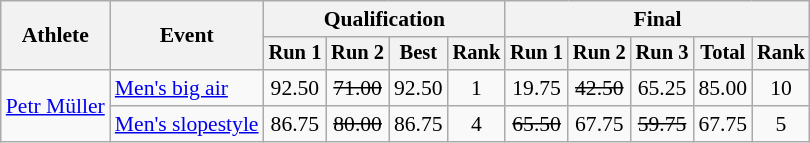<table class="wikitable" style="font-size:90%">
<tr>
<th rowspan=2>Athlete</th>
<th rowspan=2>Event</th>
<th colspan=4>Qualification</th>
<th colspan=5>Final</th>
</tr>
<tr style="font-size:95%">
<th>Run 1</th>
<th>Run 2</th>
<th>Best</th>
<th>Rank</th>
<th>Run 1</th>
<th>Run 2</th>
<th>Run 3</th>
<th>Total</th>
<th>Rank</th>
</tr>
<tr align=center>
<td align=left rowspan=2><a href='#'>Petr Müller</a></td>
<td align=left><a href='#'>Men's big air</a></td>
<td>92.50</td>
<td><s>71.00</s></td>
<td>92.50</td>
<td>1</td>
<td>19.75</td>
<td><s>42.50</s></td>
<td>65.25</td>
<td>85.00</td>
<td>10</td>
</tr>
<tr align=center>
<td align=left><a href='#'>Men's slopestyle</a></td>
<td>86.75</td>
<td><s>80.00</s></td>
<td>86.75</td>
<td>4</td>
<td><s>65.50</s></td>
<td>67.75</td>
<td><s>59.75</s></td>
<td>67.75</td>
<td>5</td>
</tr>
</table>
